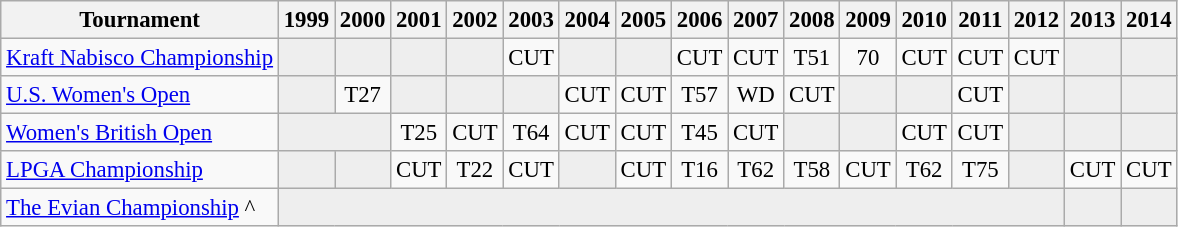<table class="wikitable" style="font-size:95%;text-align:center;">
<tr>
<th>Tournament</th>
<th>1999</th>
<th>2000</th>
<th>2001</th>
<th>2002</th>
<th>2003</th>
<th>2004</th>
<th>2005</th>
<th>2006</th>
<th>2007</th>
<th>2008</th>
<th>2009</th>
<th>2010</th>
<th>2011</th>
<th>2012</th>
<th>2013</th>
<th>2014</th>
</tr>
<tr>
<td align=left><a href='#'>Kraft Nabisco Championship</a></td>
<td style="background:#eeeeee;"></td>
<td style="background:#eeeeee;"></td>
<td style="background:#eeeeee;"></td>
<td style="background:#eeeeee;"></td>
<td>CUT</td>
<td style="background:#eeeeee;"></td>
<td style="background:#eeeeee;"></td>
<td>CUT</td>
<td>CUT</td>
<td>T51</td>
<td>70</td>
<td>CUT</td>
<td>CUT</td>
<td>CUT</td>
<td style="background:#eeeeee;"></td>
<td style="background:#eeeeee;"></td>
</tr>
<tr>
<td align=left><a href='#'>U.S. Women's Open</a></td>
<td style="background:#eeeeee;"></td>
<td>T27</td>
<td style="background:#eeeeee;"></td>
<td style="background:#eeeeee;"></td>
<td style="background:#eeeeee;"></td>
<td>CUT</td>
<td>CUT</td>
<td>T57</td>
<td>WD</td>
<td>CUT</td>
<td style="background:#eeeeee;"></td>
<td style="background:#eeeeee;"></td>
<td>CUT</td>
<td style="background:#eeeeee;"></td>
<td style="background:#eeeeee;"></td>
<td style="background:#eeeeee;"></td>
</tr>
<tr>
<td align=left><a href='#'>Women's British Open</a></td>
<td style="background:#eeeeee;" colspan=2></td>
<td>T25</td>
<td>CUT</td>
<td>T64</td>
<td>CUT</td>
<td>CUT</td>
<td>T45</td>
<td>CUT</td>
<td style="background:#eeeeee;"></td>
<td style="background:#eeeeee;"></td>
<td>CUT</td>
<td>CUT</td>
<td style="background:#eeeeee;"></td>
<td style="background:#eeeeee;"></td>
<td style="background:#eeeeee;"></td>
</tr>
<tr>
<td align=left><a href='#'>LPGA Championship</a></td>
<td style="background:#eeeeee;"></td>
<td style="background:#eeeeee;"></td>
<td>CUT</td>
<td>T22</td>
<td>CUT</td>
<td style="background:#eeeeee;"></td>
<td>CUT</td>
<td>T16</td>
<td>T62</td>
<td>T58</td>
<td>CUT</td>
<td>T62</td>
<td>T75</td>
<td style="background:#eeeeee;"></td>
<td>CUT</td>
<td>CUT</td>
</tr>
<tr>
<td align=left><a href='#'>The Evian Championship</a> ^</td>
<td style="background:#eeeeee;" colspan=14></td>
<td style="background:#eeeeee;"></td>
<td style="background:#eeeeee;"></td>
</tr>
</table>
